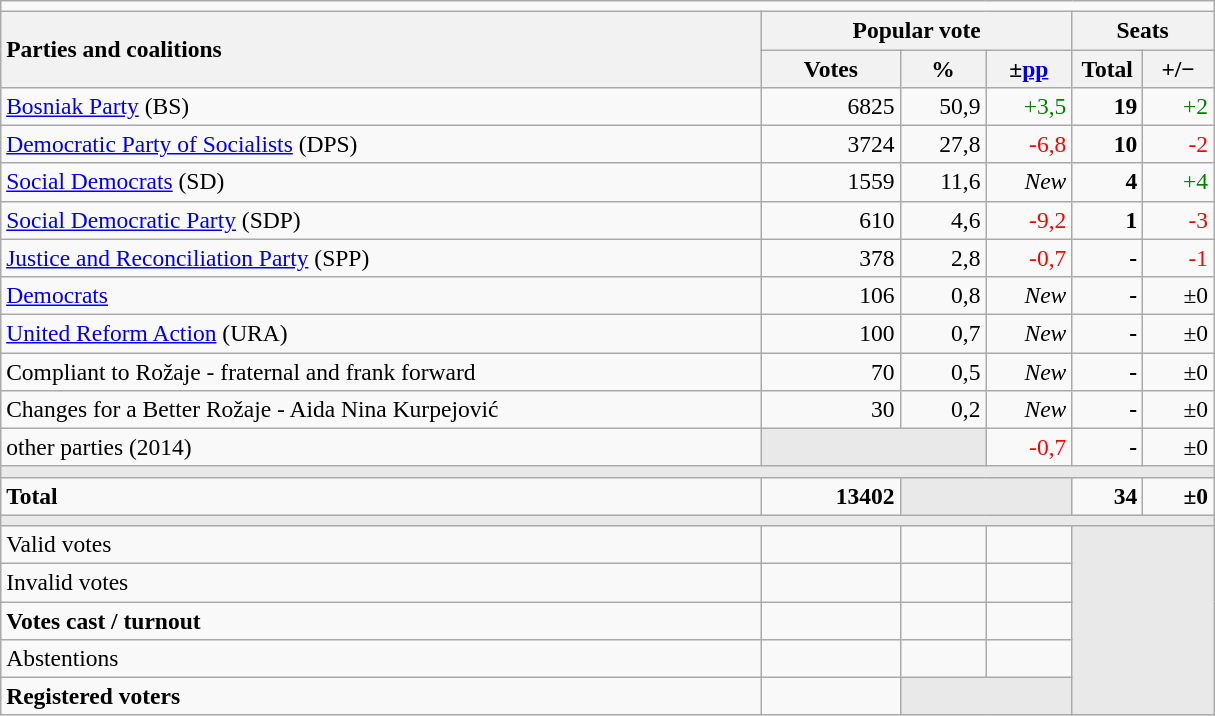<table class="wikitable" style="text-align:right; font-size:98%; margin-bottom:0">
<tr>
<td colspan="6"></td>
</tr>
<tr>
<th style="text-align:left;" rowspan="2" width="500">Parties and coalitions</th>
<th colspan="3">Popular vote</th>
<th colspan="2">Seats</th>
</tr>
<tr>
<th width="85">Votes</th>
<th width="50">%</th>
<th width="50">±<a href='#'>pp</a></th>
<th width="40">Total</th>
<th width="40">+/−</th>
</tr>
<tr>
<td align="left"><a href='#'>Bosniak Party</a> (BS)</td>
<td>6825</td>
<td>50,9</td>
<td style="color:green;">+3,5</td>
<td><strong>19</strong></td>
<td style="color:green;">+2</td>
</tr>
<tr>
<td align="left"><a href='#'>Democratic Party of Socialists</a> (DPS)</td>
<td>3724</td>
<td>27,8</td>
<td style="color:red;">-6,8</td>
<td><strong>10</strong></td>
<td style="color:red;">-2</td>
</tr>
<tr>
<td align="left"><a href='#'>Social Democrats</a> (SD)</td>
<td>1559</td>
<td>11,6</td>
<td><em>New</em></td>
<td><strong>4</strong></td>
<td style="color:green;">+4</td>
</tr>
<tr>
<td align="left"><a href='#'>Social Democratic Party</a> (SDP)</td>
<td>610</td>
<td>4,6</td>
<td style="color:red;">-9,2</td>
<td><strong>1</strong></td>
<td style="color:red;">-3</td>
</tr>
<tr>
<td align="left"><a href='#'>Justice and Reconciliation Party</a> (SPP)</td>
<td>378</td>
<td>2,8</td>
<td style="color:red;">-0,7</td>
<td><strong>-</strong></td>
<td style="color:red;">-1</td>
</tr>
<tr>
<td align="left"><a href='#'>Democrats</a></td>
<td>106</td>
<td>0,8</td>
<td><em>New</em></td>
<td><strong>-</strong></td>
<td>±0</td>
</tr>
<tr>
<td align="left"><a href='#'>United Reform Action</a> (URA)</td>
<td>100</td>
<td>0,7</td>
<td><em>New</em></td>
<td><strong>-</strong></td>
<td>±0</td>
</tr>
<tr>
<td align="left">Compliant to Rožaje - fraternal and frank forward</td>
<td>70</td>
<td>0,5</td>
<td><em>New</em></td>
<td><strong>-</strong></td>
<td>±0</td>
</tr>
<tr>
<td align="left">Changes for a Better Rožaje - Aida Nina Kurpejović</td>
<td>30</td>
<td>0,2</td>
<td><em>New</em></td>
<td><strong>-</strong></td>
<td>±0</td>
</tr>
<tr>
<td align="left">other parties (2014)</td>
<td bgcolor="#E9E9E9" colspan="2"></td>
<td style="color:red;">-0,7</td>
<td><strong>-</strong></td>
<td>±0</td>
</tr>
<tr>
<td colspan="6" bgcolor="#E9E9E9"></td>
</tr>
<tr style="font-weight:bold;">
<td align="left" width="500">Total</td>
<td>13402</td>
<td bgcolor="#E9E9E9" colspan="2"></td>
<td width="40">34</td>
<td width="40">±0</td>
</tr>
<tr>
<td colspan="6" bgcolor="#E9E9E9"></td>
</tr>
<tr>
<td align="left">Valid votes</td>
<td></td>
<td></td>
<td style="color:green;"></td>
<td bgcolor="#E9E9E9" colspan="2" rowspan="5"></td>
</tr>
<tr>
<td align="left">Invalid votes</td>
<td></td>
<td></td>
<td style="color:red;"></td>
</tr>
<tr style="font-weight:bold;">
<td align="left">Votes cast / turnout</td>
<td></td>
<td></td>
<td style="color:green;"></td>
</tr>
<tr>
<td align="left">Abstentions</td>
<td></td>
<td></td>
<td style="color:red;"></td>
</tr>
<tr style="font-weight:bold;">
<td align="left">Registered voters</td>
<td></td>
<td bgcolor="#E9E9E9" colspan="2"></td>
</tr>
</table>
